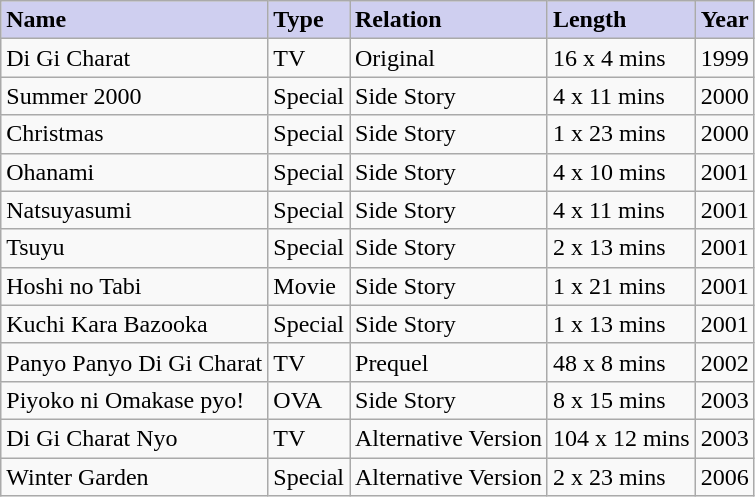<table class="wikitable">
<tr bgcolor="cfcff">
<td><strong>Name</strong></td>
<td><strong>Type</strong></td>
<td><strong>Relation</strong></td>
<td><strong>Length</strong></td>
<td><strong>Year</strong></td>
</tr>
<tr>
<td>Di Gi Charat</td>
<td>TV</td>
<td>Original</td>
<td>16 x 4 mins</td>
<td>1999</td>
</tr>
<tr>
<td>Summer 2000</td>
<td>Special</td>
<td>Side Story</td>
<td>4 x 11 mins</td>
<td>2000</td>
</tr>
<tr>
<td>Christmas</td>
<td>Special</td>
<td>Side Story</td>
<td>1 x 23 mins</td>
<td>2000</td>
</tr>
<tr>
<td>Ohanami</td>
<td>Special</td>
<td>Side Story</td>
<td>4 x 10 mins</td>
<td>2001</td>
</tr>
<tr>
<td>Natsuyasumi</td>
<td>Special</td>
<td>Side Story</td>
<td>4 x 11 mins</td>
<td>2001</td>
</tr>
<tr>
<td>Tsuyu</td>
<td>Special</td>
<td>Side Story</td>
<td>2 x 13 mins</td>
<td>2001</td>
</tr>
<tr>
<td>Hoshi no Tabi</td>
<td>Movie</td>
<td>Side Story</td>
<td>1 x 21 mins</td>
<td>2001</td>
</tr>
<tr>
<td>Kuchi Kara Bazooka</td>
<td>Special</td>
<td>Side Story</td>
<td>1 x 13 mins</td>
<td>2001</td>
</tr>
<tr>
<td>Panyo Panyo Di Gi Charat</td>
<td>TV</td>
<td>Prequel</td>
<td>48 x 8 mins</td>
<td>2002</td>
</tr>
<tr>
<td>Piyoko ni Omakase pyo!</td>
<td>OVA</td>
<td>Side Story</td>
<td>8 x 15 mins</td>
<td>2003</td>
</tr>
<tr>
<td>Di Gi Charat Nyo</td>
<td>TV</td>
<td>Alternative Version</td>
<td>104 x 12 mins</td>
<td>2003</td>
</tr>
<tr>
<td>Winter Garden</td>
<td>Special</td>
<td>Alternative Version</td>
<td>2 x 23 mins</td>
<td>2006</td>
</tr>
</table>
